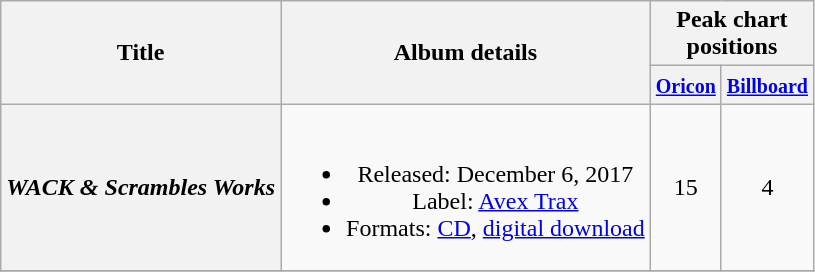<table class="wikitable plainrowheaders" style="text-align:center;">
<tr>
<th scope="col" rowspan="2">Title</th>
<th scope="col" rowspan="2">Album details</th>
<th scope="col" colspan="2">Peak chart positions</th>
</tr>
<tr>
<th scope="col" style="width:2.5em;"><small><a href='#'>Oricon</a></small></th>
<th scope="col" style="width:2.5em;"><small><a href='#'>Billboard</a></small></th>
</tr>
<tr>
<th scope="row"><em>WACK & Scrambles Works</em></th>
<td><br><ul><li>Released: December 6, 2017</li><li>Label: <a href='#'>Avex Trax</a></li><li>Formats: <a href='#'>CD</a>, <a href='#'>digital download</a></li></ul></td>
<td>15</td>
<td>4</td>
</tr>
<tr>
</tr>
</table>
